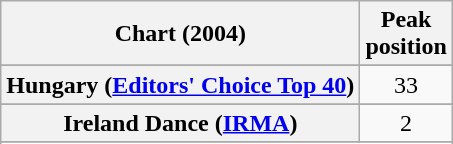<table class="wikitable sortable plainrowheaders" style="text-align:center">
<tr>
<th>Chart (2004)</th>
<th>Peak<br>position</th>
</tr>
<tr>
</tr>
<tr>
</tr>
<tr>
</tr>
<tr>
</tr>
<tr>
<th scope="row">Hungary (<a href='#'>Editors' Choice Top 40</a>)</th>
<td>33</td>
</tr>
<tr>
</tr>
<tr>
</tr>
<tr>
<th scope="row">Ireland Dance (<a href='#'>IRMA</a>)</th>
<td>2</td>
</tr>
<tr>
</tr>
<tr>
</tr>
<tr>
</tr>
<tr>
</tr>
<tr>
</tr>
<tr>
</tr>
</table>
